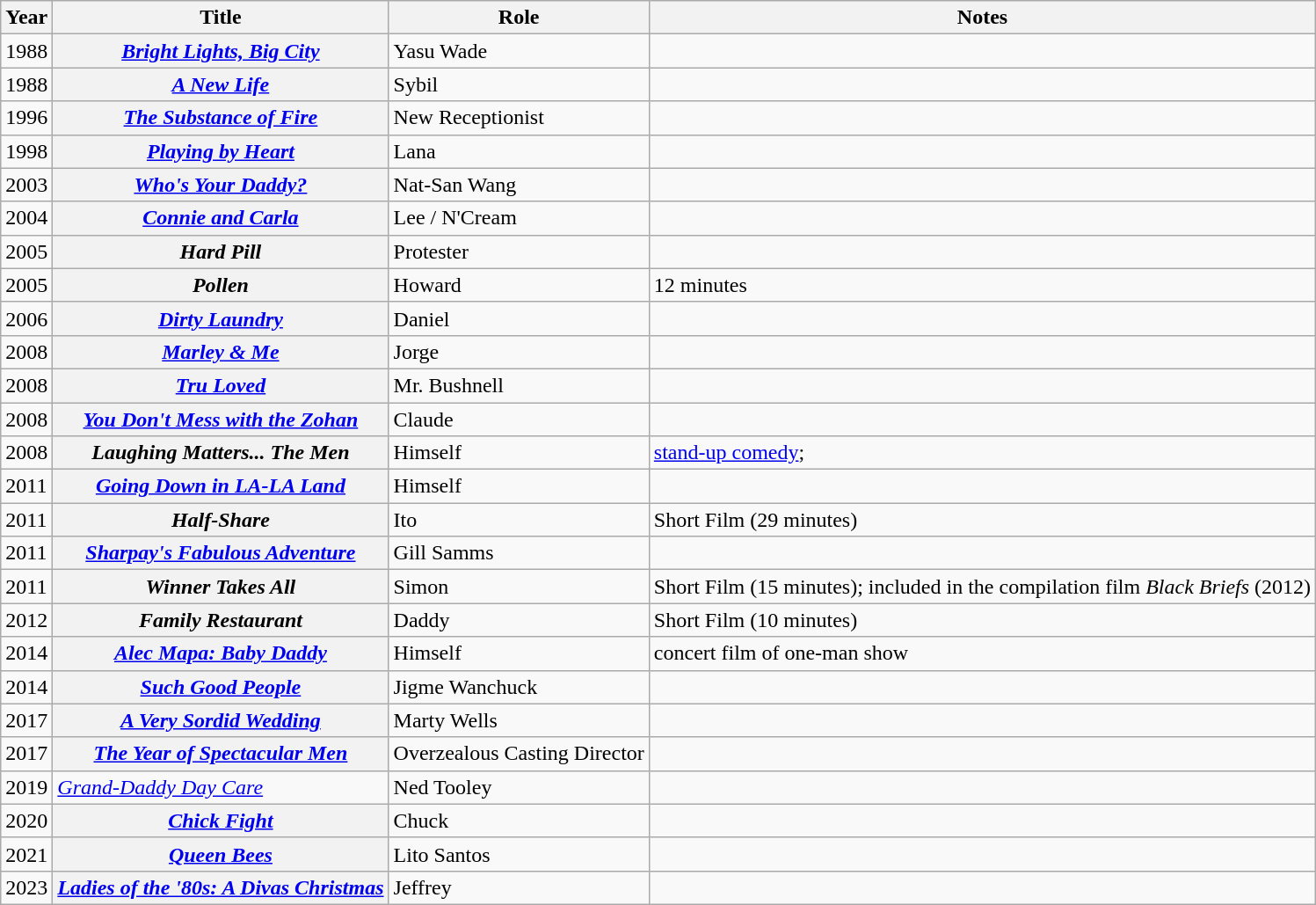<table class="wikitable plainrowheaders sortable">
<tr>
<th scope="col">Year</th>
<th scope="col">Title</th>
<th scope="col">Role</th>
<th class="unsortable">Notes</th>
</tr>
<tr>
<td>1988</td>
<th scope="row"><em><a href='#'>Bright Lights, Big City</a></em></th>
<td>Yasu Wade</td>
<td></td>
</tr>
<tr>
<td>1988</td>
<th scope="row" data-sort-value="New Life, A"><em><a href='#'>A New Life</a></em></th>
<td>Sybil</td>
<td></td>
</tr>
<tr>
<td>1996</td>
<th scope="row" data-sort-value="Substance of Fire, The"><em><a href='#'>The Substance of Fire</a></em></th>
<td>New Receptionist</td>
<td></td>
</tr>
<tr>
<td>1998</td>
<th scope="row"><em><a href='#'>Playing by Heart</a></em></th>
<td>Lana</td>
<td></td>
</tr>
<tr>
<td>2003</td>
<th scope="row"><em><a href='#'>Who's Your Daddy?</a></em></th>
<td>Nat-San Wang</td>
<td></td>
</tr>
<tr>
<td>2004</td>
<th scope="row"><em><a href='#'>Connie and Carla</a></em></th>
<td>Lee / N'Cream</td>
<td></td>
</tr>
<tr>
<td>2005</td>
<th scope="row"><em>Hard Pill</em></th>
<td>Protester</td>
<td></td>
</tr>
<tr>
<td>2005</td>
<th scope="row"><em>Pollen</em></th>
<td>Howard</td>
<td>12 minutes</td>
</tr>
<tr>
<td>2006</td>
<th scope="row"><em><a href='#'>Dirty Laundry</a></em></th>
<td>Daniel</td>
<td></td>
</tr>
<tr>
<td>2008</td>
<th scope="row"><em><a href='#'>Marley & Me</a></em></th>
<td>Jorge</td>
<td></td>
</tr>
<tr>
<td>2008</td>
<th scope="row"><em><a href='#'>Tru Loved</a></em></th>
<td>Mr. Bushnell</td>
<td></td>
</tr>
<tr>
<td>2008</td>
<th scope="row"><em><a href='#'>You Don't Mess with the Zohan</a></em></th>
<td>Claude</td>
<td></td>
</tr>
<tr>
<td>2008</td>
<th scope="row"><em>Laughing Matters... The Men</em></th>
<td>Himself</td>
<td><a href='#'>stand-up comedy</a>; </td>
</tr>
<tr>
<td>2011</td>
<th scope="row"><em><a href='#'>Going Down in LA-LA Land</a></em></th>
<td>Himself</td>
<td></td>
</tr>
<tr>
<td>2011</td>
<th scope="row"><em>Half-Share</em></th>
<td>Ito</td>
<td>Short Film (29 minutes)</td>
</tr>
<tr>
<td>2011</td>
<th scope="row"><em><a href='#'>Sharpay's Fabulous Adventure</a></em></th>
<td>Gill Samms</td>
<td></td>
</tr>
<tr>
<td>2011</td>
<th scope="row"><em>Winner Takes All</em></th>
<td>Simon</td>
<td>Short Film (15 minutes); included in the compilation film <em>Black Briefs</em> (2012)</td>
</tr>
<tr>
<td>2012</td>
<th scope="row"><em>Family Restaurant</em></th>
<td>Daddy</td>
<td>Short Film (10 minutes)</td>
</tr>
<tr>
<td>2014</td>
<th scope="row"><em><a href='#'>Alec Mapa: Baby Daddy</a></em></th>
<td>Himself</td>
<td>concert film of one-man show</td>
</tr>
<tr>
<td>2014</td>
<th scope="row"><em><a href='#'>Such Good People</a></em></th>
<td>Jigme Wanchuck</td>
<td></td>
</tr>
<tr>
<td>2017</td>
<th scope="row"><em><a href='#'>A Very Sordid Wedding</a></em></th>
<td>Marty Wells</td>
<td></td>
</tr>
<tr>
<td>2017</td>
<th scope="row"><em><a href='#'>The Year of Spectacular Men</a></em></th>
<td>Overzealous Casting Director</td>
<td></td>
</tr>
<tr>
<td>2019</td>
<td><em><a href='#'>Grand-Daddy Day Care</a></em></td>
<td>Ned Tooley</td>
<td></td>
</tr>
<tr>
<td>2020</td>
<th scope="row"><em><a href='#'>Chick Fight</a></em></th>
<td>Chuck</td>
<td></td>
</tr>
<tr>
<td>2021</td>
<th scope="row"><em><a href='#'>Queen Bees</a></em></th>
<td>Lito Santos</td>
<td></td>
</tr>
<tr>
<td>2023</td>
<th scope="row"><em><a href='#'>Ladies of the '80s: A Divas Christmas</a></em></th>
<td>Jeffrey</td>
<td></td>
</tr>
</table>
